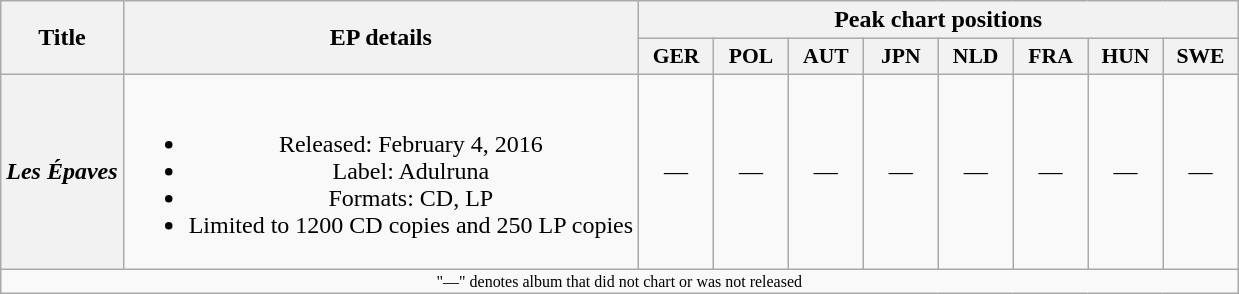<table class="wikitable plainrowheaders" style="text-align:center;" border="1">
<tr>
<th scope="col" rowspan="2">Title</th>
<th scope="col" rowspan="2">EP details</th>
<th scope="col" colspan="9">Peak chart positions</th>
</tr>
<tr>
<th scope="col" style="width:3em;font-size:90%;">GER<br></th>
<th scope="col" style="width:3em;font-size:90%;">POL<br></th>
<th scope="col" style="width:3em;font-size:90%;">AUT<br></th>
<th scope="col" style="width:3em;font-size:90%;">JPN<br></th>
<th scope="col" style="width:3em;font-size:90%;">NLD<br></th>
<th scope="col" style="width:3em;font-size:90%;">FRA<br></th>
<th scope="col" style="width:3em;font-size:90%;">HUN<br></th>
<th scope="col" style="width:3em;font-size:90%;">SWE<br></th>
</tr>
<tr>
<th scope="row"><strong><em>Les Épaves</em></strong></th>
<td><br><ul><li>Released: February 4, 2016</li><li>Label: Adulruna</li><li>Formats: CD, LP</li><li>Limited to 1200 CD copies and 250 LP copies </li></ul></td>
<td>—</td>
<td>—</td>
<td>—</td>
<td>—</td>
<td>—</td>
<td>—</td>
<td>—</td>
<td>—</td>
</tr>
<tr>
<td colspan="15" style="font-size:8pt">"—" denotes album that did not chart or was not released</td>
</tr>
</table>
